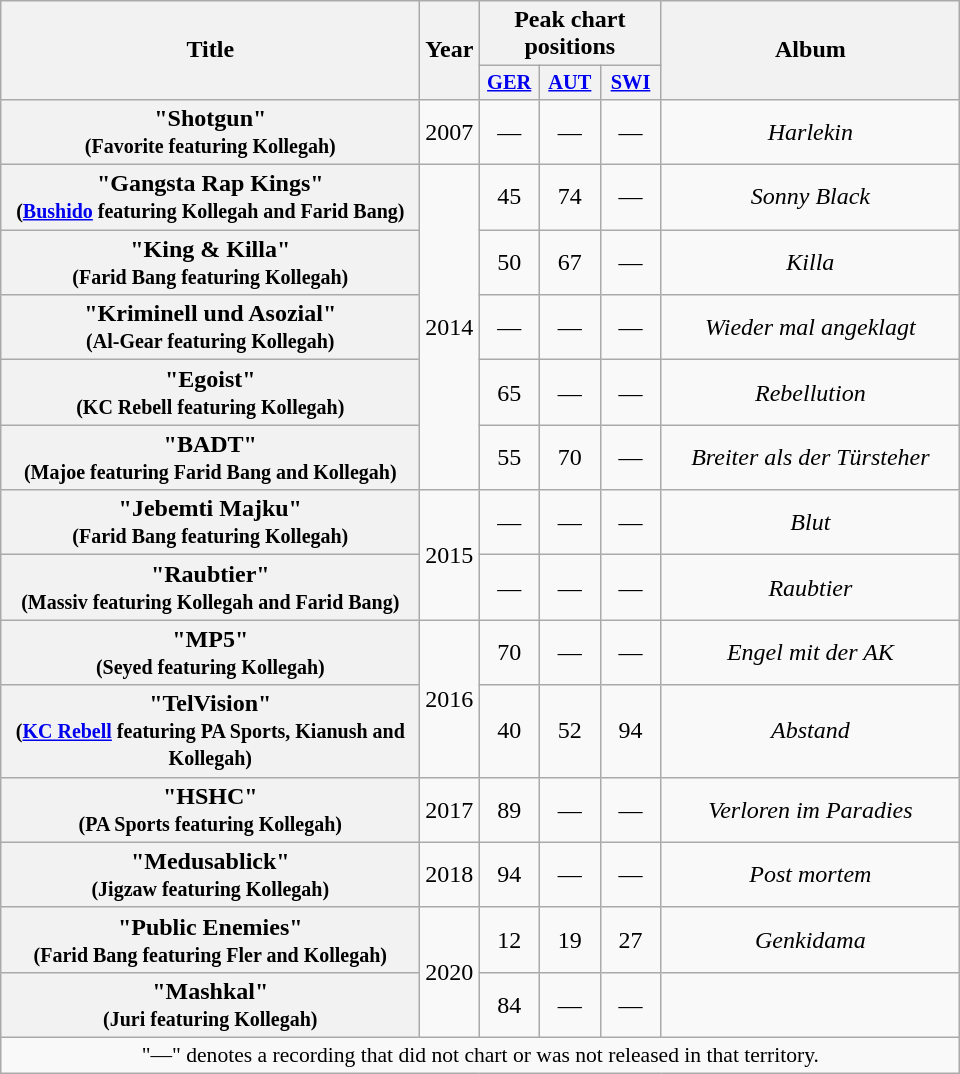<table class="wikitable plainrowheaders" style="text-align:center;">
<tr>
<th scope="col" rowspan="2" style="width:17em;">Title</th>
<th scope="col" rowspan="2" style="width:1em;">Year</th>
<th scope="col" colspan="3">Peak chart positions</th>
<th scope="col" rowspan="2" style="width:12em;">Album</th>
</tr>
<tr>
<th style="width:2.5em; font-size:85%"><a href='#'>GER</a><br></th>
<th style="width:2.5em; font-size:85%"><a href='#'>AUT</a><br></th>
<th style="width:2.5em; font-size:85%"><a href='#'>SWI</a><br></th>
</tr>
<tr>
<th scope="row">"Shotgun"<br><small>(Favorite featuring Kollegah)</small></th>
<td>2007</td>
<td>—</td>
<td>—</td>
<td>—</td>
<td><em>Harlekin</em></td>
</tr>
<tr>
<th scope="row">"Gangsta Rap Kings"<br><small>(<a href='#'>Bushido</a> featuring Kollegah and Farid Bang)</small></th>
<td rowspan="5">2014</td>
<td>45</td>
<td>74</td>
<td>—</td>
<td><em>Sonny Black</em></td>
</tr>
<tr>
<th scope="row">"King & Killa"<br><small>(Farid Bang featuring Kollegah)</small></th>
<td>50</td>
<td>67</td>
<td>—</td>
<td><em>Killa</em></td>
</tr>
<tr>
<th scope="row">"Kriminell und Asozial"<br><small>(Al-Gear featuring Kollegah)</small></th>
<td>—</td>
<td>—</td>
<td>—</td>
<td><em>Wieder mal angeklagt</em></td>
</tr>
<tr>
<th scope="row">"Egoist"<br><small>(KC Rebell featuring Kollegah)</small></th>
<td>65</td>
<td>—</td>
<td>—</td>
<td><em>Rebellution</em></td>
</tr>
<tr>
<th scope="row">"BADT"<br><small>(Majoe featuring Farid Bang and Kollegah)</small></th>
<td>55</td>
<td>70</td>
<td>—</td>
<td><em>Breiter als der Türsteher</em></td>
</tr>
<tr>
<th scope="row">"Jebemti Majku"<br><small>(Farid Bang featuring Kollegah)</small></th>
<td rowspan="2">2015</td>
<td>—</td>
<td>—</td>
<td>—</td>
<td><em>Blut</em></td>
</tr>
<tr>
<th scope="row">"Raubtier"<br><small>(Massiv featuring Kollegah and Farid Bang)</small></th>
<td>—</td>
<td>—</td>
<td>—</td>
<td><em>Raubtier</em></td>
</tr>
<tr>
<th scope="row">"MP5"<br><small>(Seyed featuring Kollegah)</small></th>
<td rowspan="2">2016</td>
<td>70</td>
<td>—</td>
<td>—</td>
<td><em>Engel mit der AK</em></td>
</tr>
<tr>
<th scope="row">"TelVision"<br><small>(<a href='#'>KC Rebell</a> featuring PA Sports, Kianush and Kollegah)</small></th>
<td>40</td>
<td>52</td>
<td>94</td>
<td><em>Abstand</em></td>
</tr>
<tr>
<th scope="row">"HSHC"<br><small>(PA Sports featuring Kollegah)</small></th>
<td>2017</td>
<td>89</td>
<td>—</td>
<td>—</td>
<td><em>Verloren im Paradies</em></td>
</tr>
<tr>
<th scope="row">"Medusablick"<br><small>(Jigzaw featuring Kollegah)</small></th>
<td>2018</td>
<td>94</td>
<td>—</td>
<td>—</td>
<td><em>Post mortem</em></td>
</tr>
<tr>
<th scope="row">"Public Enemies"<br><small>(Farid Bang featuring Fler and Kollegah)</small></th>
<td rowspan="2">2020</td>
<td>12</td>
<td>19</td>
<td>27</td>
<td><em>Genkidama</em></td>
</tr>
<tr>
<th scope="row">"Mashkal"<br><small>(Juri featuring Kollegah)</small></th>
<td>84</td>
<td>—</td>
<td>—</td>
<td></td>
</tr>
<tr>
<td colspan="6" style="font-size:90%">"—" denotes a recording that did not chart or was not released in that territory.</td>
</tr>
</table>
